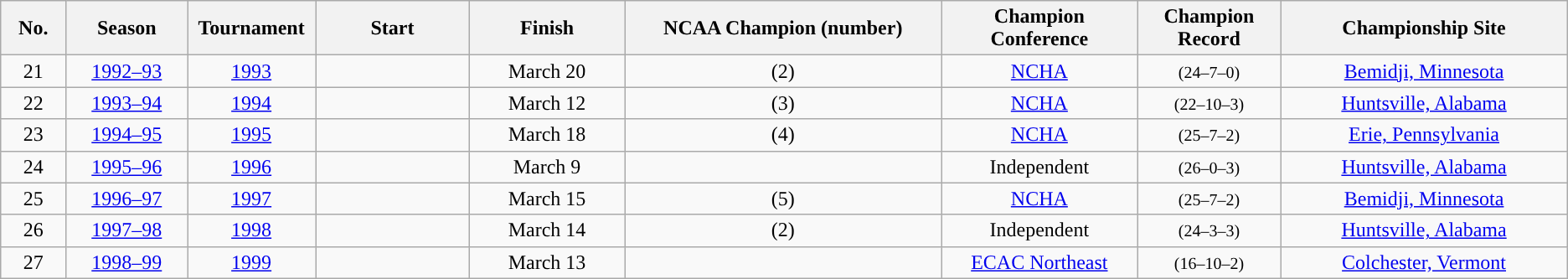<table class="wikitable">
<tr>
<th style="width:3em">No.</th>
<th style="width:6em">Season</th>
<th style="width:6em">Tournament</th>
<th style="width:8em">Start</th>
<th style="width:8em">Finish</th>
<th style="width:17em">NCAA Champion (number)</th>
<th style="width:10em">Champion<br>Conference</th>
<th style="width:7em">Champion<br>Record</th>
<th style="width:15em">Championship Site</th>
</tr>
<tr style="text-align:center;">
<td>21</td>
<td><a href='#'>1992–93</a></td>
<td><a href='#'>1993</a></td>
<td></td>
<td>March 20</td>
<td><a href='#'></a> (2)</td>
<td><a href='#'>NCHA</a></td>
<td><small>(24–7–0)</small></td>
<td><a href='#'>Bemidji, Minnesota</a></td>
</tr>
<tr style="text-align:center;">
<td>22</td>
<td><a href='#'>1993–94</a></td>
<td><a href='#'>1994</a></td>
<td></td>
<td>March 12</td>
<td><a href='#'></a> (3)</td>
<td><a href='#'>NCHA</a></td>
<td><small>(22–10–3)</small></td>
<td><a href='#'>Huntsville, Alabama</a></td>
</tr>
<tr style="text-align:center;">
<td>23</td>
<td><a href='#'>1994–95</a></td>
<td><a href='#'>1995</a></td>
<td></td>
<td>March 18</td>
<td><a href='#'></a> (4)</td>
<td><a href='#'>NCHA</a></td>
<td><small>(25–7–2)</small></td>
<td><a href='#'>Erie, Pennsylvania</a></td>
</tr>
<tr style="text-align:center;">
<td>24</td>
<td><a href='#'>1995–96</a></td>
<td><a href='#'>1996</a></td>
<td></td>
<td>March 9</td>
<td><a href='#'></a></td>
<td>Independent</td>
<td><small>(26–0–3)</small></td>
<td><a href='#'>Huntsville, Alabama</a></td>
</tr>
<tr style="text-align:center;">
<td>25</td>
<td><a href='#'>1996–97</a></td>
<td><a href='#'>1997</a></td>
<td></td>
<td>March 15</td>
<td><a href='#'></a> (5)</td>
<td><a href='#'>NCHA</a></td>
<td><small>(25–7–2)</small></td>
<td><a href='#'>Bemidji, Minnesota</a></td>
</tr>
<tr style="text-align:center;">
<td>26</td>
<td><a href='#'>1997–98</a></td>
<td><a href='#'>1998</a></td>
<td></td>
<td>March 14</td>
<td><a href='#'></a> (2)</td>
<td>Independent</td>
<td><small>(24–3–3)</small></td>
<td><a href='#'>Huntsville, Alabama</a></td>
</tr>
<tr style="text-align:center;">
<td>27</td>
<td><a href='#'>1998–99</a></td>
<td><a href='#'>1999</a></td>
<td></td>
<td>March 13</td>
<td><a href='#'></a></td>
<td><a href='#'>ECAC Northeast</a></td>
<td><small>(16–10–2)</small></td>
<td><a href='#'>Colchester, Vermont</a></td>
</tr>
</table>
